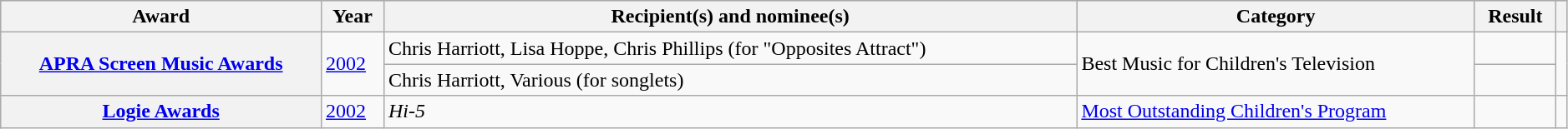<table class="wikitable plainrowheaders sortable" style="width:99%;">
<tr style="background:#ccc; text-align:center;">
<th scope="col">Award</th>
<th scope="col">Year</th>
<th scope="col">Recipient(s) and nominee(s)</th>
<th scope="col">Category</th>
<th scope="col">Result</th>
<th scope="col" class="unsortable"></th>
</tr>
<tr>
<th scope="row" rowspan=2><a href='#'>APRA Screen Music Awards</a></th>
<td rowspan=2><a href='#'>2002</a></td>
<td data-sort-value="Harriott, Chris (for "Opposites Attract")">Chris Harriott, Lisa Hoppe, Chris Phillips (for "Opposites Attract")</td>
<td rowspan=2>Best Music for Children's Television</td>
<td></td>
<td rowspan=2 style="text-align:center;"></td>
</tr>
<tr>
<td data-sort-value="Harriott, Chris (for songlets)">Chris Harriott, Various (for songlets)</td>
<td></td>
</tr>
<tr>
<th scope="row"><a href='#'>Logie Awards</a></th>
<td><a href='#'>2002</a></td>
<td data-sort-value="Hi-5"><em>Hi-5</em></td>
<td><a href='#'>Most Outstanding Children's Program</a></td>
<td></td>
<td style="text-align:center;"></td>
</tr>
</table>
